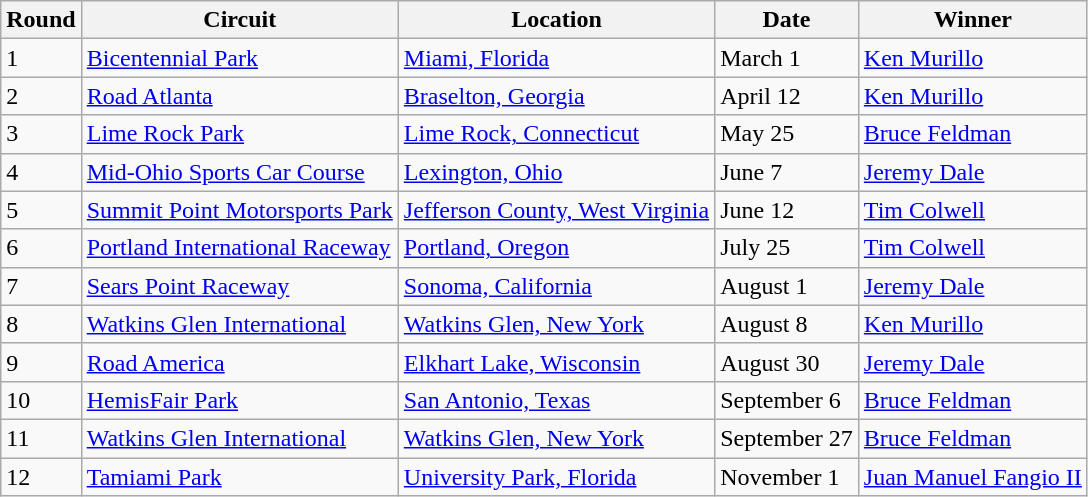<table class="wikitable">
<tr>
<th>Round</th>
<th>Circuit</th>
<th>Location</th>
<th>Date</th>
<th>Winner</th>
</tr>
<tr>
<td>1</td>
<td><a href='#'>Bicentennial Park</a></td>
<td> <a href='#'>Miami, Florida</a></td>
<td>March 1</td>
<td> <a href='#'>Ken Murillo</a></td>
</tr>
<tr>
<td>2</td>
<td><a href='#'>Road Atlanta</a></td>
<td> <a href='#'>Braselton, Georgia</a></td>
<td>April 12</td>
<td> <a href='#'>Ken Murillo</a></td>
</tr>
<tr>
<td>3</td>
<td><a href='#'>Lime Rock Park</a></td>
<td> <a href='#'>Lime Rock, Connecticut</a></td>
<td>May 25</td>
<td> <a href='#'>Bruce Feldman</a></td>
</tr>
<tr>
<td>4</td>
<td><a href='#'>Mid-Ohio Sports Car Course</a></td>
<td> <a href='#'>Lexington, Ohio</a></td>
<td>June 7</td>
<td> <a href='#'>Jeremy Dale</a></td>
</tr>
<tr>
<td>5</td>
<td><a href='#'>Summit Point Motorsports Park</a></td>
<td> <a href='#'>Jefferson County, West Virginia</a></td>
<td>June 12</td>
<td> <a href='#'>Tim Colwell</a></td>
</tr>
<tr>
<td>6</td>
<td><a href='#'>Portland International Raceway</a></td>
<td> <a href='#'>Portland, Oregon</a></td>
<td>July 25</td>
<td> <a href='#'>Tim Colwell</a></td>
</tr>
<tr>
<td>7</td>
<td><a href='#'>Sears Point Raceway</a></td>
<td> <a href='#'>Sonoma, California</a></td>
<td>August 1</td>
<td> <a href='#'>Jeremy Dale</a></td>
</tr>
<tr>
<td>8</td>
<td><a href='#'>Watkins Glen International</a></td>
<td> <a href='#'>Watkins Glen, New York</a></td>
<td>August 8</td>
<td> <a href='#'>Ken Murillo</a></td>
</tr>
<tr>
<td>9</td>
<td><a href='#'>Road America</a></td>
<td> <a href='#'>Elkhart Lake, Wisconsin</a></td>
<td>August 30</td>
<td> <a href='#'>Jeremy Dale</a></td>
</tr>
<tr>
<td>10</td>
<td><a href='#'>HemisFair Park</a></td>
<td> <a href='#'>San Antonio, Texas</a></td>
<td>September 6</td>
<td> <a href='#'>Bruce Feldman</a></td>
</tr>
<tr>
<td>11</td>
<td><a href='#'>Watkins Glen International</a></td>
<td> <a href='#'>Watkins Glen, New York</a></td>
<td>September 27</td>
<td> <a href='#'>Bruce Feldman</a></td>
</tr>
<tr>
<td>12</td>
<td><a href='#'>Tamiami Park</a></td>
<td> <a href='#'>University Park, Florida</a></td>
<td>November 1</td>
<td> <a href='#'>Juan Manuel Fangio II</a></td>
</tr>
</table>
